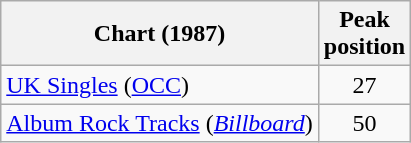<table class="wikitable sortable">
<tr>
<th>Chart (1987)</th>
<th>Peak<br>position</th>
</tr>
<tr>
<td><a href='#'>UK Singles</a> (<a href='#'>OCC</a>)</td>
<td style="text-align:center;">27</td>
</tr>
<tr>
<td><a href='#'>Album Rock Tracks</a> (<a href='#'><em>Billboard</em></a>)</td>
<td style="text-align:center;">50</td>
</tr>
</table>
